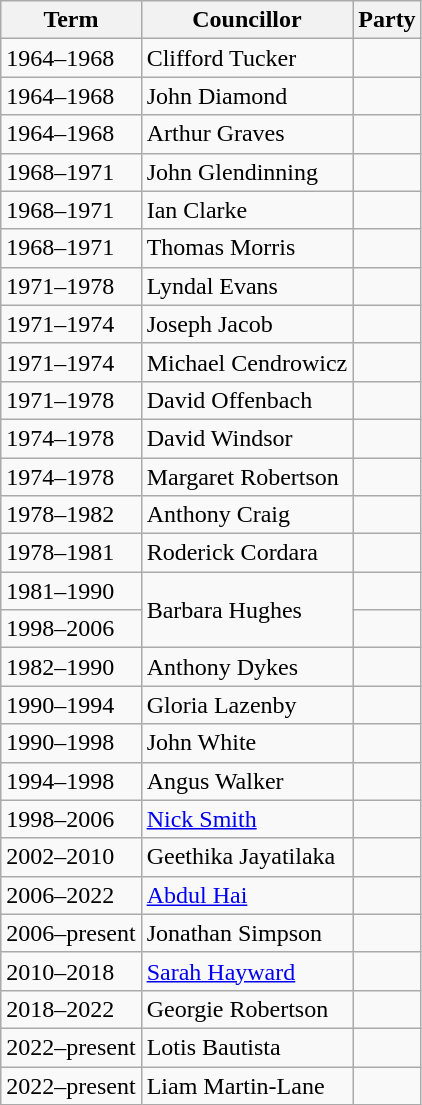<table class="wikitable">
<tr>
<th>Term</th>
<th>Councillor</th>
<th colspan=2>Party</th>
</tr>
<tr>
<td>1964–1968</td>
<td>Clifford Tucker</td>
<td></td>
</tr>
<tr>
<td>1964–1968</td>
<td>John Diamond</td>
<td></td>
</tr>
<tr>
<td>1964–1968</td>
<td>Arthur Graves</td>
<td></td>
</tr>
<tr>
<td>1968–1971</td>
<td>John Glendinning</td>
<td></td>
</tr>
<tr>
<td>1968–1971</td>
<td>Ian Clarke</td>
<td></td>
</tr>
<tr>
<td>1968–1971</td>
<td>Thomas Morris</td>
<td></td>
</tr>
<tr>
<td>1971–1978</td>
<td>Lyndal Evans</td>
<td></td>
</tr>
<tr>
<td>1971–1974</td>
<td>Joseph Jacob</td>
<td></td>
</tr>
<tr>
<td>1971–1974</td>
<td>Michael Cendrowicz</td>
<td></td>
</tr>
<tr>
<td>1971–1978</td>
<td>David Offenbach</td>
<td></td>
</tr>
<tr>
<td>1974–1978</td>
<td>David Windsor</td>
<td></td>
</tr>
<tr>
<td>1974–1978</td>
<td>Margaret Robertson</td>
<td></td>
</tr>
<tr>
<td>1978–1982</td>
<td>Anthony Craig</td>
<td></td>
</tr>
<tr>
<td>1978–1981</td>
<td>Roderick Cordara</td>
<td></td>
</tr>
<tr>
<td>1981–1990</td>
<td rowspan=2>Barbara Hughes</td>
<td></td>
</tr>
<tr>
<td>1998–2006</td>
<td></td>
</tr>
<tr>
<td>1982–1990</td>
<td>Anthony Dykes</td>
<td></td>
</tr>
<tr>
<td>1990–1994</td>
<td>Gloria Lazenby</td>
<td></td>
</tr>
<tr>
<td>1990–1998</td>
<td>John White</td>
<td></td>
</tr>
<tr>
<td>1994–1998</td>
<td>Angus Walker</td>
<td></td>
</tr>
<tr>
<td>1998–2006</td>
<td><a href='#'>Nick Smith</a></td>
<td></td>
</tr>
<tr>
<td>2002–2010</td>
<td>Geethika Jayatilaka</td>
<td></td>
</tr>
<tr>
<td>2006–2022</td>
<td><a href='#'>Abdul Hai</a></td>
<td></td>
</tr>
<tr>
<td>2006–present</td>
<td>Jonathan Simpson</td>
<td></td>
</tr>
<tr>
<td>2010–2018</td>
<td><a href='#'>Sarah Hayward</a></td>
<td></td>
</tr>
<tr>
<td>2018–2022</td>
<td>Georgie Robertson</td>
<td></td>
</tr>
<tr>
<td>2022–present</td>
<td>Lotis Bautista</td>
<td></td>
</tr>
<tr>
<td>2022–present</td>
<td>Liam Martin-Lane</td>
<td></td>
</tr>
</table>
